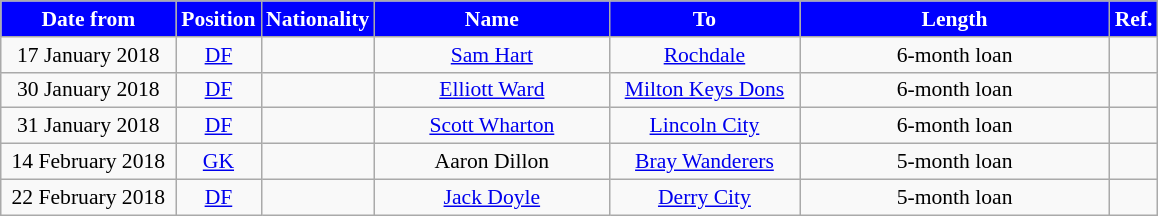<table class="wikitable"  style="text-align:center; font-size:90%; ">
<tr>
<th style="background:#0000FF; color:white; width:110px;">Date from</th>
<th style="background:#0000FF; color:white; width:50px;">Position</th>
<th style="background:#0000FF; color:white; width:50px;">Nationality</th>
<th style="background:#0000FF; color:white; width:150px;">Name</th>
<th style="background:#0000FF; color:white; width:120px;">To</th>
<th style="background:#0000FF; color:white; width:200px;">Length</th>
<th style="background:#0000FF; color:white; width:25px;">Ref.</th>
</tr>
<tr>
<td>17 January 2018</td>
<td><a href='#'>DF</a></td>
<td></td>
<td><a href='#'>Sam Hart</a></td>
<td><a href='#'>Rochdale</a></td>
<td>6-month loan</td>
<td></td>
</tr>
<tr>
<td>30 January 2018</td>
<td><a href='#'>DF</a></td>
<td></td>
<td><a href='#'>Elliott Ward</a></td>
<td><a href='#'>Milton Keys Dons</a></td>
<td>6-month loan</td>
<td></td>
</tr>
<tr>
<td>31 January 2018</td>
<td><a href='#'>DF</a></td>
<td></td>
<td><a href='#'>Scott Wharton</a></td>
<td><a href='#'>Lincoln City</a></td>
<td>6-month loan</td>
<td></td>
</tr>
<tr>
<td>14 February 2018</td>
<td><a href='#'>GK</a></td>
<td></td>
<td>Aaron Dillon</td>
<td> <a href='#'>Bray Wanderers</a></td>
<td>5-month loan</td>
<td></td>
</tr>
<tr>
<td>22 February 2018</td>
<td><a href='#'>DF</a></td>
<td></td>
<td><a href='#'>Jack Doyle</a></td>
<td> <a href='#'>Derry City</a></td>
<td>5-month loan</td>
<td></td>
</tr>
</table>
